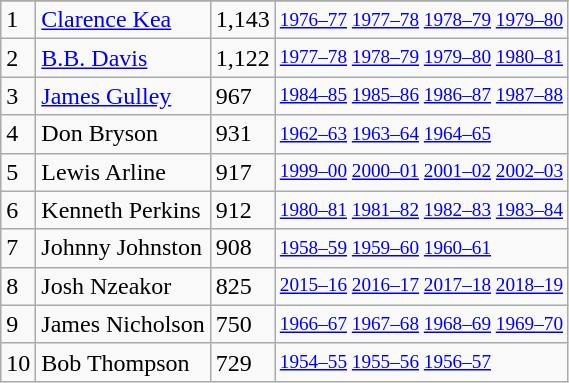<table class="wikitable">
<tr>
</tr>
<tr>
<td>1</td>
<td><a href='#'>Clarence Kea</a></td>
<td>1,143</td>
<td style="font-size:80%;"><a href='#'>1976–77</a> <a href='#'>1977–78</a> <a href='#'>1978–79</a> <a href='#'>1979–80</a></td>
</tr>
<tr>
<td>2</td>
<td><a href='#'>B.B. Davis</a></td>
<td>1,122</td>
<td style="font-size:80%;"><a href='#'>1977–78</a> <a href='#'>1978–79</a> <a href='#'>1979–80</a> <a href='#'>1980–81</a></td>
</tr>
<tr>
<td>3</td>
<td><a href='#'>James Gulley</a></td>
<td>967</td>
<td style="font-size:80%;"><a href='#'>1984–85</a> <a href='#'>1985–86</a> <a href='#'>1986–87</a> <a href='#'>1987–88</a></td>
</tr>
<tr>
<td>4</td>
<td>Don Bryson</td>
<td>931</td>
<td style="font-size:80%;"><a href='#'>1962–63</a> <a href='#'>1963–64</a> <a href='#'>1964–65</a></td>
</tr>
<tr>
<td>5</td>
<td>Lewis Arline</td>
<td>917</td>
<td style="font-size:80%;"><a href='#'>1999–00</a> <a href='#'>2000–01</a> <a href='#'>2001–02</a> <a href='#'>2002–03</a></td>
</tr>
<tr>
<td>6</td>
<td>Kenneth Perkins</td>
<td>912</td>
<td style="font-size:80%;"><a href='#'>1980–81</a> <a href='#'>1981–82</a> <a href='#'>1982–83</a> <a href='#'>1983–84</a></td>
</tr>
<tr>
<td>7</td>
<td>Johnny Johnston</td>
<td>908</td>
<td style="font-size:80%;"><a href='#'>1958–59</a> <a href='#'>1959–60</a> <a href='#'>1960–61</a></td>
</tr>
<tr>
<td>8</td>
<td>Josh Nzeakor</td>
<td>825</td>
<td style="font-size:80%;"><a href='#'>2015–16</a> <a href='#'>2016–17</a> <a href='#'>2017–18</a> <a href='#'>2018–19</a></td>
</tr>
<tr>
<td>9</td>
<td>James Nicholson</td>
<td>750</td>
<td style="font-size:80%;"><a href='#'>1966–67</a> <a href='#'>1967–68</a> <a href='#'>1968–69</a> <a href='#'>1969–70</a></td>
</tr>
<tr>
<td>10</td>
<td>Bob Thompson</td>
<td>729</td>
<td style="font-size:80%;"><a href='#'>1954–55</a> <a href='#'>1955–56</a> <a href='#'>1956–57</a></td>
</tr>
</table>
